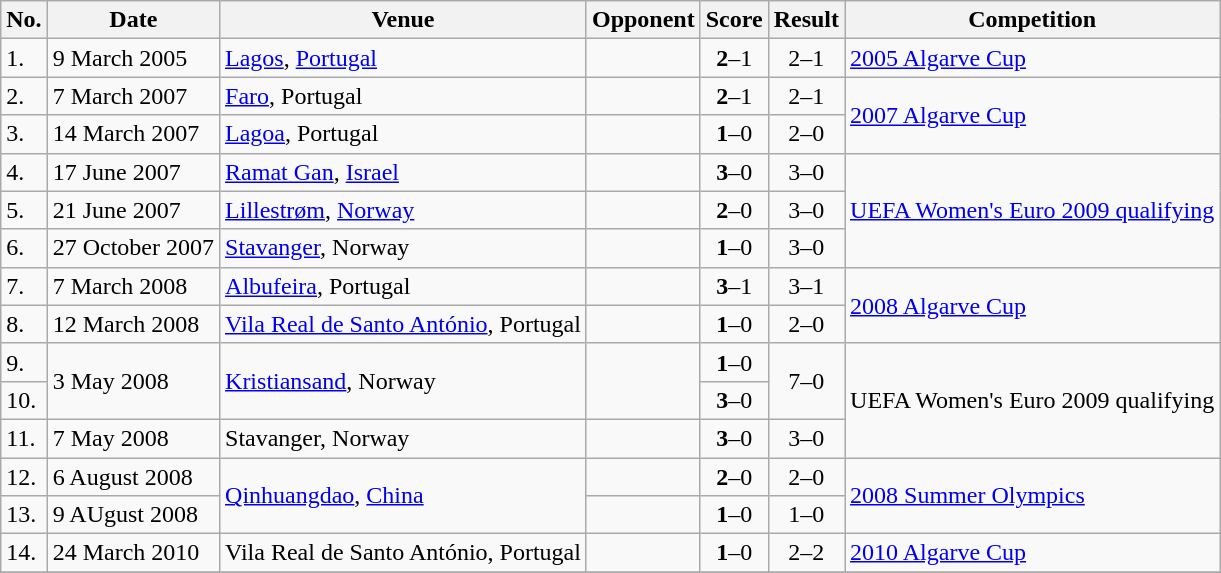<table class="wikitable">
<tr>
<th>No.</th>
<th>Date</th>
<th>Venue</th>
<th>Opponent</th>
<th>Score</th>
<th>Result</th>
<th>Competition</th>
</tr>
<tr>
<td>1.</td>
<td>9 March 2005</td>
<td><a href='#'>Lagos</a>, <a href='#'>Portugal</a></td>
<td></td>
<td align=center><strong>2</strong>–1</td>
<td align=center>2–1</td>
<td><a href='#'>2005 Algarve Cup</a></td>
</tr>
<tr>
<td>2.</td>
<td>7 March 2007</td>
<td><a href='#'>Faro</a>, Portugal</td>
<td></td>
<td align=center><strong>2</strong>–1</td>
<td align=center>2–1</td>
<td rowspan=2><a href='#'>2007 Algarve Cup</a></td>
</tr>
<tr>
<td>3.</td>
<td>14 March 2007</td>
<td><a href='#'>Lagoa</a>, Portugal</td>
<td></td>
<td align=center><strong>1</strong>–0</td>
<td align=center>2–0</td>
</tr>
<tr>
<td>4.</td>
<td>17 June 2007</td>
<td><a href='#'>Ramat Gan</a>, <a href='#'>Israel</a></td>
<td></td>
<td align=center><strong>3</strong>–0</td>
<td align=center>3–0</td>
<td rowspan=3><a href='#'>UEFA Women's Euro 2009 qualifying</a></td>
</tr>
<tr>
<td>5.</td>
<td>21 June 2007</td>
<td><a href='#'>Lillestrøm</a>, <a href='#'>Norway</a></td>
<td></td>
<td align=center><strong>2</strong>–0</td>
<td align=center>3–0</td>
</tr>
<tr>
<td>6.</td>
<td>27 October 2007</td>
<td><a href='#'>Stavanger</a>, Norway</td>
<td></td>
<td align=center><strong>1</strong>–0</td>
<td align=center>3–0</td>
</tr>
<tr>
<td>7.</td>
<td>7 March 2008</td>
<td><a href='#'>Albufeira</a>, Portugal</td>
<td></td>
<td align=center><strong>3</strong>–1</td>
<td align=center>3–1</td>
<td rowspan=2><a href='#'>2008 Algarve Cup</a></td>
</tr>
<tr>
<td>8.</td>
<td>12 March 2008</td>
<td><a href='#'>Vila Real de Santo António</a>, Portugal</td>
<td></td>
<td align=center><strong>1</strong>–0</td>
<td align=center>2–0</td>
</tr>
<tr>
<td>9.</td>
<td rowspan=2>3 May 2008</td>
<td rowspan=2><a href='#'>Kristiansand</a>, Norway</td>
<td rowspan=2></td>
<td align=center><strong>1</strong>–0</td>
<td rowspan=2 align=center>7–0</td>
<td rowspan=3>UEFA Women's Euro 2009 qualifying</td>
</tr>
<tr>
<td>10.</td>
<td align=center><strong>3</strong>–0</td>
</tr>
<tr>
<td>11.</td>
<td>7 May 2008</td>
<td>Stavanger, Norway</td>
<td></td>
<td align=center><strong>3</strong>–0</td>
<td align=center>3–0</td>
</tr>
<tr>
<td>12.</td>
<td>6 August 2008</td>
<td rowspan=2><a href='#'>Qinhuangdao</a>, <a href='#'>China</a></td>
<td></td>
<td align=center><strong>2</strong>–0</td>
<td align=center>2–0</td>
<td rowspan=2><a href='#'>2008 Summer Olympics</a></td>
</tr>
<tr>
<td>13.</td>
<td>9 AUgust 2008</td>
<td></td>
<td align=center><strong>1</strong>–0</td>
<td align=center>1–0</td>
</tr>
<tr>
<td>14.</td>
<td>24 March 2010</td>
<td>Vila Real de Santo António, Portugal</td>
<td></td>
<td align=center><strong>1</strong>–0</td>
<td align=center>2–2</td>
<td><a href='#'>2010 Algarve Cup</a></td>
</tr>
<tr>
</tr>
</table>
